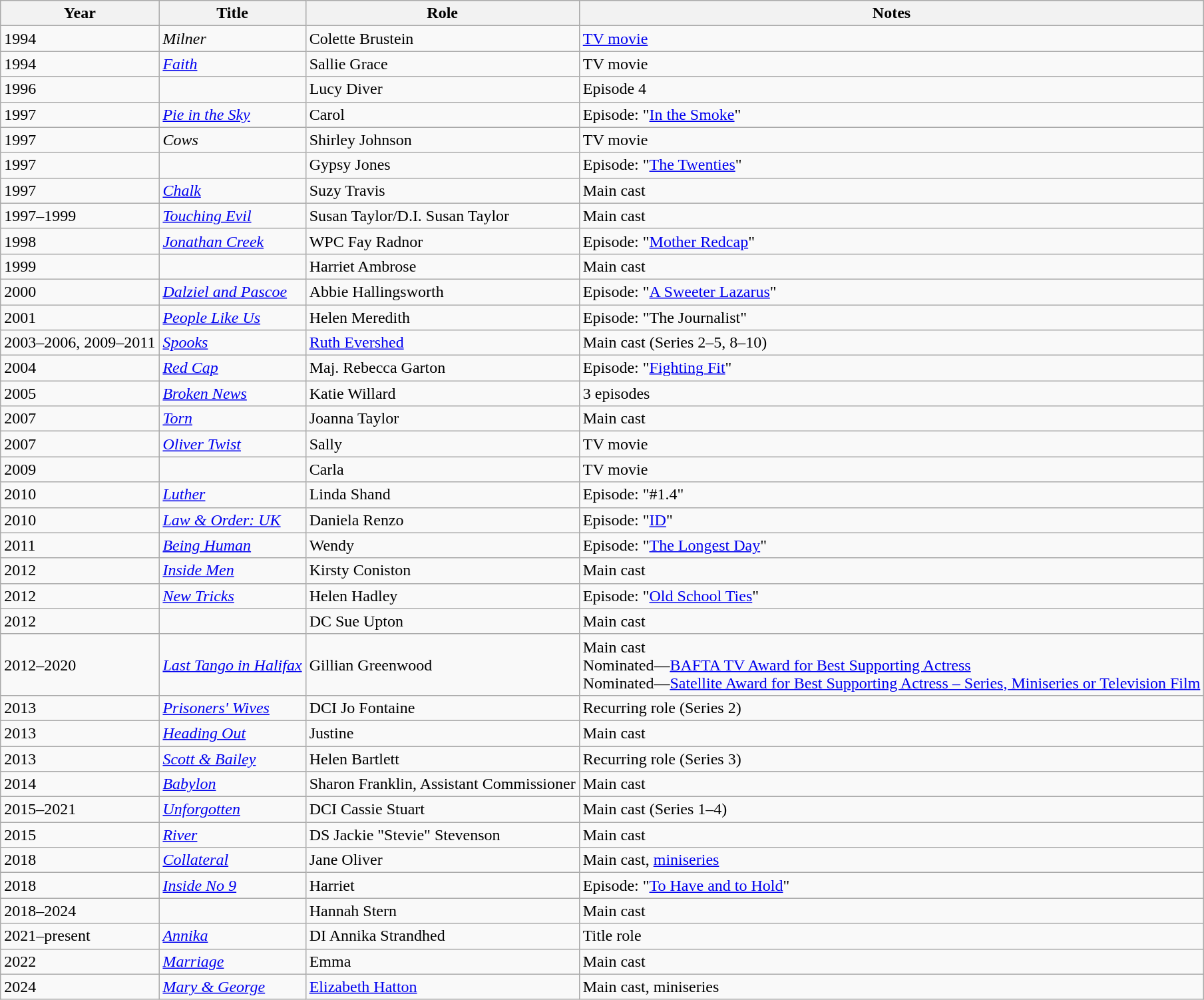<table class="wikitable sortable">
<tr>
<th>Year</th>
<th>Title</th>
<th>Role</th>
<th class=unsortable>Notes</th>
</tr>
<tr>
<td>1994</td>
<td><em>Milner</em></td>
<td>Colette Brustein</td>
<td><a href='#'>TV movie</a></td>
</tr>
<tr>
<td>1994</td>
<td><em><a href='#'>Faith</a></em></td>
<td>Sallie Grace</td>
<td>TV movie</td>
</tr>
<tr>
<td>1996</td>
<td><em></em></td>
<td>Lucy Diver</td>
<td>Episode 4</td>
</tr>
<tr>
<td>1997</td>
<td><a href='#'><em>Pie in the Sky</em></a></td>
<td>Carol</td>
<td>Episode: "<a href='#'>In the Smoke</a>"</td>
</tr>
<tr>
<td>1997</td>
<td><em>Cows</em></td>
<td>Shirley Johnson</td>
<td>TV movie</td>
</tr>
<tr>
<td>1997</td>
<td><em></em></td>
<td>Gypsy Jones</td>
<td>Episode: "<a href='#'>The Twenties</a>"</td>
</tr>
<tr>
<td>1997</td>
<td><em><a href='#'>Chalk</a></em></td>
<td>Suzy Travis</td>
<td>Main cast</td>
</tr>
<tr>
<td>1997–1999</td>
<td><em><a href='#'>Touching Evil</a></em></td>
<td>Susan Taylor/D.I. Susan Taylor</td>
<td>Main cast</td>
</tr>
<tr>
<td>1998</td>
<td><em><a href='#'>Jonathan Creek</a></em></td>
<td>WPC Fay Radnor</td>
<td>Episode: "<a href='#'>Mother Redcap</a>"</td>
</tr>
<tr>
<td>1999</td>
<td><em></em></td>
<td>Harriet Ambrose</td>
<td>Main cast</td>
</tr>
<tr>
<td>2000</td>
<td><em><a href='#'>Dalziel and Pascoe</a></em></td>
<td>Abbie Hallingsworth</td>
<td>Episode: "<a href='#'>A Sweeter Lazarus</a>"</td>
</tr>
<tr>
<td>2001</td>
<td><em><a href='#'>People Like Us</a></em></td>
<td>Helen Meredith</td>
<td>Episode: "The Journalist"</td>
</tr>
<tr>
<td>2003–2006, 2009–2011</td>
<td><em><a href='#'>Spooks</a></em></td>
<td><a href='#'>Ruth Evershed</a></td>
<td>Main cast (Series 2–5, 8–10)</td>
</tr>
<tr>
<td>2004</td>
<td><em><a href='#'>Red Cap</a></em></td>
<td>Maj. Rebecca Garton</td>
<td>Episode: "<a href='#'>Fighting Fit</a>"</td>
</tr>
<tr>
<td>2005</td>
<td><em><a href='#'>Broken News</a></em></td>
<td>Katie Willard</td>
<td>3 episodes</td>
</tr>
<tr>
<td>2007</td>
<td><em><a href='#'>Torn</a></em></td>
<td>Joanna Taylor</td>
<td>Main cast</td>
</tr>
<tr>
<td>2007</td>
<td><em><a href='#'>Oliver Twist</a></em></td>
<td>Sally</td>
<td>TV movie</td>
</tr>
<tr>
<td>2009</td>
<td><em></em></td>
<td>Carla</td>
<td>TV movie</td>
</tr>
<tr>
<td>2010</td>
<td><em><a href='#'>Luther</a></em></td>
<td>Linda Shand</td>
<td>Episode: "#1.4"</td>
</tr>
<tr>
<td>2010</td>
<td><em><a href='#'>Law & Order: UK</a></em></td>
<td>Daniela Renzo</td>
<td>Episode: "<a href='#'>ID</a>"</td>
</tr>
<tr>
<td>2011</td>
<td><em><a href='#'>Being Human</a></em></td>
<td>Wendy</td>
<td>Episode: "<a href='#'>The Longest Day</a>"</td>
</tr>
<tr>
<td>2012</td>
<td><em><a href='#'>Inside Men</a></em></td>
<td>Kirsty Coniston</td>
<td>Main cast</td>
</tr>
<tr>
<td>2012</td>
<td><em><a href='#'>New Tricks</a></em></td>
<td>Helen Hadley</td>
<td>Episode: "<a href='#'>Old School Ties</a>"</td>
</tr>
<tr>
<td>2012</td>
<td><em></em></td>
<td>DC Sue Upton</td>
<td>Main cast</td>
</tr>
<tr>
<td>2012–2020</td>
<td><em><a href='#'>Last Tango in Halifax</a></em></td>
<td>Gillian Greenwood</td>
<td>Main cast<br>Nominated—<a href='#'>BAFTA TV Award for Best Supporting Actress</a> <br> Nominated—<a href='#'>Satellite Award for Best Supporting Actress&nbsp;– Series, Miniseries or Television Film</a></td>
</tr>
<tr>
<td>2013</td>
<td><em><a href='#'>Prisoners' Wives</a></em></td>
<td>DCI Jo Fontaine</td>
<td>Recurring role (Series 2)</td>
</tr>
<tr>
<td>2013</td>
<td><em><a href='#'>Heading Out</a></em></td>
<td>Justine</td>
<td>Main cast</td>
</tr>
<tr>
<td>2013</td>
<td><em><a href='#'>Scott & Bailey</a></em></td>
<td>Helen Bartlett</td>
<td>Recurring role (Series 3)</td>
</tr>
<tr>
<td>2014</td>
<td><em><a href='#'>Babylon</a></em></td>
<td>Sharon Franklin, Assistant Commissioner</td>
<td>Main cast</td>
</tr>
<tr>
<td>2015–2021</td>
<td><em><a href='#'>Unforgotten</a></em></td>
<td>DCI Cassie Stuart</td>
<td>Main cast (Series 1–4)</td>
</tr>
<tr>
<td>2015</td>
<td><em><a href='#'>River</a></em></td>
<td>DS Jackie "Stevie" Stevenson</td>
<td>Main cast</td>
</tr>
<tr>
<td>2018</td>
<td><em><a href='#'>Collateral</a></em></td>
<td>Jane Oliver</td>
<td>Main cast, <a href='#'>miniseries</a></td>
</tr>
<tr>
<td>2018</td>
<td><em><a href='#'>Inside No 9</a></em></td>
<td>Harriet</td>
<td>Episode: "<a href='#'>To Have and to Hold</a>"</td>
</tr>
<tr>
<td>2018–2024</td>
<td><em></em></td>
<td>Hannah Stern</td>
<td>Main cast</td>
</tr>
<tr>
<td>2021–present</td>
<td><em><a href='#'>Annika</a></em></td>
<td>DI Annika Strandhed</td>
<td>Title role</td>
</tr>
<tr>
<td>2022</td>
<td><em><a href='#'>Marriage</a></em></td>
<td>Emma</td>
<td>Main cast</td>
</tr>
<tr>
<td>2024</td>
<td><em><a href='#'>Mary & George</a></em></td>
<td><a href='#'>Elizabeth Hatton</a></td>
<td>Main cast, miniseries</td>
</tr>
</table>
